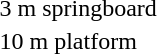<table>
<tr>
<td>3 m springboard<br></td>
<td></td>
<td></td>
<td></td>
</tr>
<tr>
<td>10 m platform<br></td>
<td></td>
<td></td>
<td></td>
</tr>
</table>
